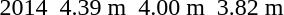<table>
<tr>
<td>2014<br></td>
<td></td>
<td>4.39 m</td>
<td></td>
<td>4.00 m</td>
<td></td>
<td>3.82 m</td>
</tr>
</table>
